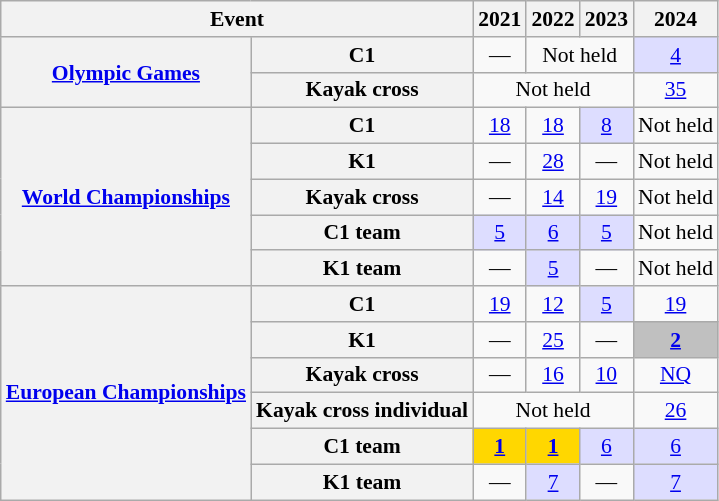<table class="wikitable plainrowheaders" style=font-size:90%>
<tr>
<th scope="col" colspan=2>Event</th>
<th scope="col">2021</th>
<th scope="col">2022</th>
<th scope="col">2023</th>
<th scope="col">2024</th>
</tr>
<tr style="text-align:center;">
<th scope="row" rowspan=2><a href='#'>Olympic Games</a></th>
<th scope="row">C1</th>
<td>—</td>
<td colspan=2>Not held</td>
<td style="background:#ddf;"><a href='#'>4</a></td>
</tr>
<tr style="text-align:center;">
<th scope="row">Kayak cross</th>
<td colspan=3>Not held</td>
<td><a href='#'>35</a></td>
</tr>
<tr style="text-align:center;">
<th scope="row" rowspan=5><a href='#'>World Championships</a></th>
<th scope="row">C1</th>
<td><a href='#'>18</a></td>
<td><a href='#'>18</a></td>
<td style="background:#ddf;"><a href='#'>8</a></td>
<td>Not held</td>
</tr>
<tr style="text-align:center;">
<th scope="row">K1</th>
<td>—</td>
<td><a href='#'>28</a></td>
<td>—</td>
<td>Not held</td>
</tr>
<tr style="text-align:center;">
<th scope="row">Kayak cross</th>
<td>—</td>
<td><a href='#'>14</a></td>
<td><a href='#'>19</a></td>
<td>Not held</td>
</tr>
<tr style="text-align:center;">
<th scope="row">C1 team</th>
<td style="background:#ddf;"><a href='#'>5</a></td>
<td style="background:#ddf;"><a href='#'>6</a></td>
<td style="background:#ddf;"><a href='#'>5</a></td>
<td>Not held</td>
</tr>
<tr style="text-align:center;">
<th scope="row">K1 team</th>
<td>—</td>
<td style="background:#ddf;"><a href='#'>5</a></td>
<td>—</td>
<td>Not held</td>
</tr>
<tr style="text-align:center;">
<th scope="row" rowspan=6><a href='#'>European Championships</a></th>
<th scope="row">C1</th>
<td><a href='#'>19</a></td>
<td><a href='#'>12</a></td>
<td style="background:#ddf;"><a href='#'>5</a></td>
<td><a href='#'>19</a></td>
</tr>
<tr style="text-align:center;">
<th scope="row">K1</th>
<td>—</td>
<td><a href='#'>25</a></td>
<td>—</td>
<td style="background:silver;"><a href='#'><strong>2</strong></a></td>
</tr>
<tr style="text-align:center;">
<th scope="row">Kayak cross</th>
<td>—</td>
<td><a href='#'>16</a></td>
<td><a href='#'>10</a></td>
<td><a href='#'>NQ</a></td>
</tr>
<tr style="text-align:center;">
<th scope="row">Kayak cross individual</th>
<td colspan=3>Not held</td>
<td><a href='#'>26</a></td>
</tr>
<tr style="text-align:center;">
<th scope="row">C1 team</th>
<td style="background:gold;"><a href='#'><strong>1</strong></a></td>
<td style="background:gold;"><a href='#'><strong>1</strong></a></td>
<td style="background:#ddf;"><a href='#'>6</a></td>
<td style="background:#ddf;"><a href='#'>6</a></td>
</tr>
<tr style="text-align:center;">
<th scope="row">K1 team</th>
<td>—</td>
<td style="background:#ddf;"><a href='#'>7</a></td>
<td>—</td>
<td style="background:#ddf;"><a href='#'>7</a></td>
</tr>
</table>
